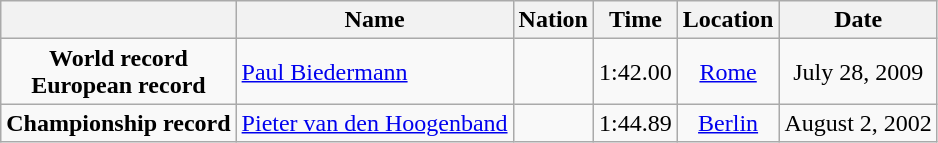<table class=wikitable style=text-align:center>
<tr>
<th></th>
<th>Name</th>
<th>Nation</th>
<th>Time</th>
<th>Location</th>
<th>Date</th>
</tr>
<tr>
<td><strong>World record</strong><br><strong>European record</strong></td>
<td align=left><a href='#'>Paul Biedermann</a></td>
<td align=left></td>
<td align=left>1:42.00</td>
<td><a href='#'>Rome</a></td>
<td>July 28, 2009</td>
</tr>
<tr>
<td><strong>Championship record</strong></td>
<td align=left><a href='#'>Pieter van den Hoogenband</a></td>
<td align=left></td>
<td align=left>1:44.89</td>
<td><a href='#'>Berlin</a></td>
<td>August 2, 2002</td>
</tr>
</table>
